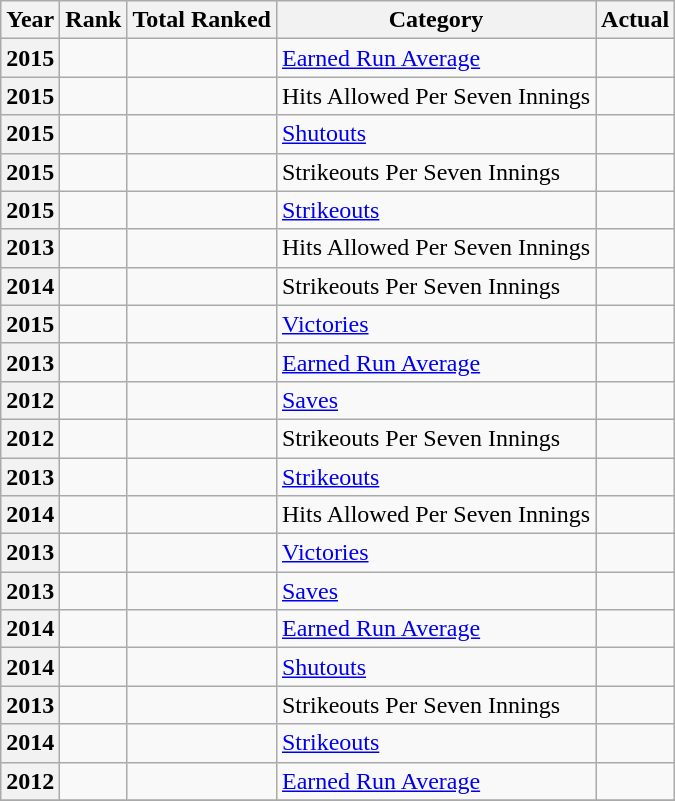<table class="wikitable">
<tr>
<th>Year</th>
<th>Rank</th>
<th>Total Ranked</th>
<th>Category</th>
<th>Actual</th>
</tr>
<tr>
<th>2015</th>
<td></td>
<td></td>
<td><a href='#'>Earned Run Average</a></td>
<td></td>
</tr>
<tr>
<th>2015</th>
<td></td>
<td></td>
<td>Hits Allowed Per Seven Innings</td>
<td></td>
</tr>
<tr>
<th>2015</th>
<td></td>
<td></td>
<td><a href='#'>Shutouts</a></td>
<td></td>
</tr>
<tr>
<th>2015</th>
<td></td>
<td></td>
<td>Strikeouts Per Seven Innings</td>
<td></td>
</tr>
<tr>
<th>2015</th>
<td></td>
<td></td>
<td><a href='#'>Strikeouts</a></td>
<td></td>
</tr>
<tr>
<th>2013</th>
<td></td>
<td></td>
<td>Hits Allowed Per Seven Innings</td>
<td></td>
</tr>
<tr>
<th>2014</th>
<td></td>
<td></td>
<td>Strikeouts Per Seven Innings</td>
<td></td>
</tr>
<tr>
<th>2015</th>
<td></td>
<td></td>
<td><a href='#'>Victories</a></td>
<td></td>
</tr>
<tr>
<th>2013</th>
<td></td>
<td></td>
<td><a href='#'>Earned Run Average</a></td>
<td></td>
</tr>
<tr>
<th>2012</th>
<td></td>
<td></td>
<td><a href='#'>Saves</a></td>
<td></td>
</tr>
<tr>
<th>2012</th>
<td></td>
<td></td>
<td>Strikeouts Per Seven Innings</td>
<td></td>
</tr>
<tr>
<th>2013</th>
<td></td>
<td></td>
<td><a href='#'>Strikeouts</a></td>
<td></td>
</tr>
<tr>
<th>2014</th>
<td></td>
<td></td>
<td>Hits Allowed Per Seven Innings</td>
<td></td>
</tr>
<tr>
<th>2013</th>
<td></td>
<td></td>
<td><a href='#'>Victories</a></td>
<td></td>
</tr>
<tr>
<th>2013</th>
<td></td>
<td></td>
<td><a href='#'>Saves</a></td>
<td></td>
</tr>
<tr>
<th>2014</th>
<td></td>
<td></td>
<td><a href='#'>Earned Run Average</a></td>
<td></td>
</tr>
<tr>
<th>2014</th>
<td></td>
<td></td>
<td><a href='#'>Shutouts</a></td>
<td></td>
</tr>
<tr>
<th>2013</th>
<td></td>
<td></td>
<td>Strikeouts Per Seven Innings</td>
<td></td>
</tr>
<tr>
<th>2014</th>
<td></td>
<td></td>
<td><a href='#'>Strikeouts</a></td>
<td></td>
</tr>
<tr>
<th>2012</th>
<td></td>
<td></td>
<td><a href='#'>Earned Run Average</a></td>
<td></td>
</tr>
<tr>
</tr>
</table>
